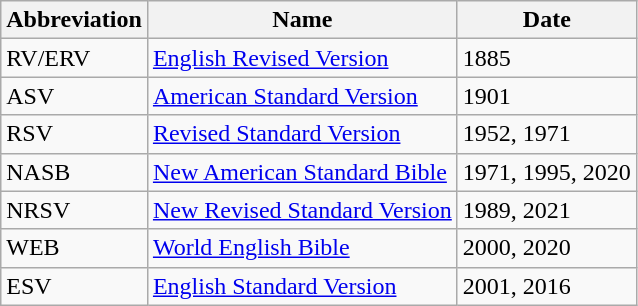<table class="sortable wikitable">
<tr>
<th>Abbreviation</th>
<th>Name</th>
<th>Date</th>
</tr>
<tr>
<td>RV/ERV</td>
<td><a href='#'>English Revised Version</a></td>
<td>1885</td>
</tr>
<tr>
<td>ASV</td>
<td><a href='#'>American Standard Version</a></td>
<td>1901</td>
</tr>
<tr>
<td>RSV</td>
<td><a href='#'>Revised Standard Version</a></td>
<td>1952, 1971</td>
</tr>
<tr>
<td>NASB</td>
<td><a href='#'>New American Standard Bible</a></td>
<td>1971, 1995, 2020</td>
</tr>
<tr>
<td>NRSV</td>
<td><a href='#'>New Revised Standard Version</a></td>
<td>1989, 2021</td>
</tr>
<tr>
<td>WEB</td>
<td><a href='#'>World English Bible</a></td>
<td>2000, 2020</td>
</tr>
<tr>
<td>ESV</td>
<td><a href='#'>English Standard Version</a></td>
<td>2001, 2016</td>
</tr>
</table>
